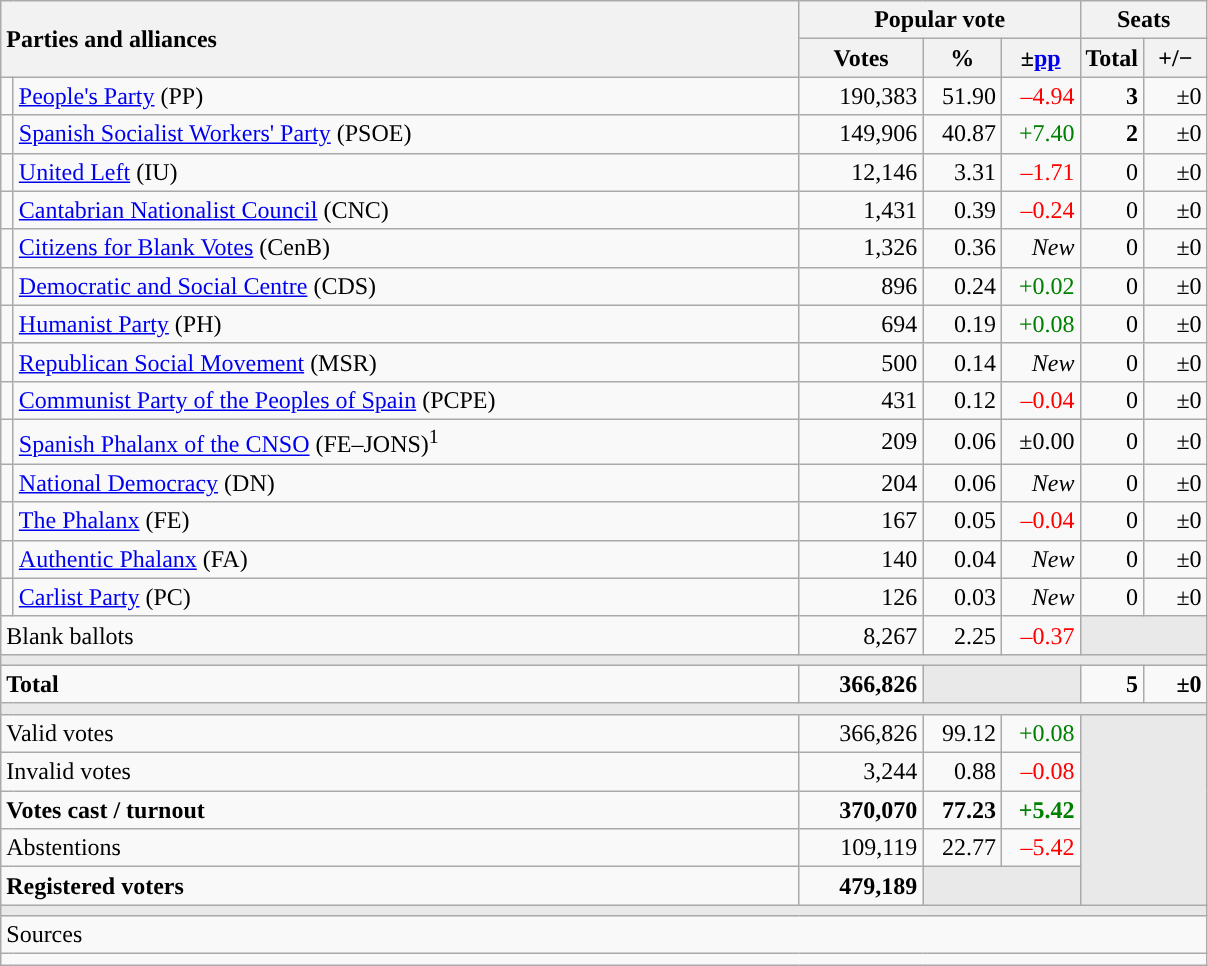<table class="wikitable" style="text-align:right;">
<tr>
<th style="text-align:left;" rowspan="2" colspan="2" width="525">Parties and alliances</th>
<th colspan="3">Popular vote</th>
<th colspan="2">Seats</th>
</tr>
<tr>
<th width="75">Votes</th>
<th width="45">%</th>
<th width="45">±<a href='#'>pp</a></th>
<th width="35">Total</th>
<th width="35">+/−</th>
</tr>
<tr>
<td width="1" style="color:inherit;background:"></td>
<td align="left"><a href='#'>People's Party</a> (PP)</td>
<td>190,383</td>
<td>51.90</td>
<td style="color:red;">–4.94</td>
<td><strong>3</strong></td>
<td>±0</td>
</tr>
<tr>
<td style="color:inherit;background:"></td>
<td align="left"><a href='#'>Spanish Socialist Workers' Party</a> (PSOE)</td>
<td>149,906</td>
<td>40.87</td>
<td style="color:green;">+7.40</td>
<td><strong>2</strong></td>
<td>±0</td>
</tr>
<tr>
<td style="color:inherit;background:"></td>
<td align="left"><a href='#'>United Left</a> (IU)</td>
<td>12,146</td>
<td>3.31</td>
<td style="color:red;">–1.71</td>
<td>0</td>
<td>±0</td>
</tr>
<tr>
<td style="color:inherit;background:"></td>
<td align="left"><a href='#'>Cantabrian Nationalist Council</a> (CNC)</td>
<td>1,431</td>
<td>0.39</td>
<td style="color:red;">–0.24</td>
<td>0</td>
<td>±0</td>
</tr>
<tr>
<td style="color:inherit;background:"></td>
<td align="left"><a href='#'>Citizens for Blank Votes</a> (CenB)</td>
<td>1,326</td>
<td>0.36</td>
<td><em>New</em></td>
<td>0</td>
<td>±0</td>
</tr>
<tr>
<td style="color:inherit;background:"></td>
<td align="left"><a href='#'>Democratic and Social Centre</a> (CDS)</td>
<td>896</td>
<td>0.24</td>
<td style="color:green;">+0.02</td>
<td>0</td>
<td>±0</td>
</tr>
<tr>
<td style="color:inherit;background:"></td>
<td align="left"><a href='#'>Humanist Party</a> (PH)</td>
<td>694</td>
<td>0.19</td>
<td style="color:green;">+0.08</td>
<td>0</td>
<td>±0</td>
</tr>
<tr>
<td style="color:inherit;background:"></td>
<td align="left"><a href='#'>Republican Social Movement</a> (MSR)</td>
<td>500</td>
<td>0.14</td>
<td><em>New</em></td>
<td>0</td>
<td>±0</td>
</tr>
<tr>
<td style="color:inherit;background:"></td>
<td align="left"><a href='#'>Communist Party of the Peoples of Spain</a> (PCPE)</td>
<td>431</td>
<td>0.12</td>
<td style="color:red;">–0.04</td>
<td>0</td>
<td>±0</td>
</tr>
<tr>
<td style="color:inherit;background:"></td>
<td align="left"><a href='#'>Spanish Phalanx of the CNSO</a> (FE–JONS)<sup>1</sup></td>
<td>209</td>
<td>0.06</td>
<td>±0.00</td>
<td>0</td>
<td>±0</td>
</tr>
<tr>
<td style="color:inherit;background:"></td>
<td align="left"><a href='#'>National Democracy</a> (DN)</td>
<td>204</td>
<td>0.06</td>
<td><em>New</em></td>
<td>0</td>
<td>±0</td>
</tr>
<tr>
<td style="color:inherit;background:"></td>
<td align="left"><a href='#'>The Phalanx</a> (FE)</td>
<td>167</td>
<td>0.05</td>
<td style="color:red;">–0.04</td>
<td>0</td>
<td>±0</td>
</tr>
<tr>
<td style="color:inherit;background:"></td>
<td align="left"><a href='#'>Authentic Phalanx</a> (FA)</td>
<td>140</td>
<td>0.04</td>
<td><em>New</em></td>
<td>0</td>
<td>±0</td>
</tr>
<tr>
<td style="color:inherit;background:"></td>
<td align="left"><a href='#'>Carlist Party</a> (PC)</td>
<td>126</td>
<td>0.03</td>
<td><em>New</em></td>
<td>0</td>
<td>±0</td>
</tr>
<tr>
<td align="left" colspan="2">Blank ballots</td>
<td>8,267</td>
<td>2.25</td>
<td style="color:red;">–0.37</td>
<td bgcolor="#E9E9E9" colspan="2"></td>
</tr>
<tr>
<td colspan="7" bgcolor="#E9E9E9"></td>
</tr>
<tr style="font-weight:bold;">
<td align="left" colspan="2">Total</td>
<td>366,826</td>
<td bgcolor="#E9E9E9" colspan="2"></td>
<td>5</td>
<td>±0</td>
</tr>
<tr>
<td colspan="7" bgcolor="#E9E9E9"></td>
</tr>
<tr>
<td align="left" colspan="2">Valid votes</td>
<td>366,826</td>
<td>99.12</td>
<td style="color:green;">+0.08</td>
<td bgcolor="#E9E9E9" colspan="2" rowspan="5"></td>
</tr>
<tr>
<td align="left" colspan="2">Invalid votes</td>
<td>3,244</td>
<td>0.88</td>
<td style="color:red;">–0.08</td>
</tr>
<tr style="font-weight:bold;">
<td align="left" colspan="2">Votes cast / turnout</td>
<td>370,070</td>
<td>77.23</td>
<td style="color:green;">+5.42</td>
</tr>
<tr>
<td align="left" colspan="2">Abstentions</td>
<td>109,119</td>
<td>22.77</td>
<td style="color:red;">–5.42</td>
</tr>
<tr style="font-weight:bold;">
<td align="left" colspan="2">Registered voters</td>
<td>479,189</td>
<td bgcolor="#E9E9E9" colspan="2"></td>
</tr>
<tr>
<td colspan="7" bgcolor="#E9E9E9"></td>
</tr>
<tr>
<td align="left" colspan="7">Sources</td>
</tr>
<tr>
<td colspan="7" style="text-align:left; max-width:790px;"></td>
</tr>
</table>
